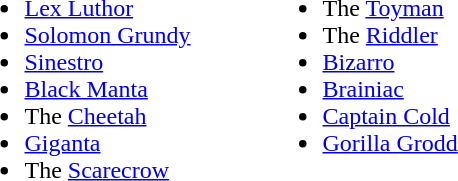<table>
<tr>
<td valign="top"><br><ul><li><a href='#'>Lex Luthor</a></li><li><a href='#'>Solomon Grundy</a></li><li><a href='#'>Sinestro</a></li><li><a href='#'>Black Manta</a></li><li>The <a href='#'>Cheetah</a></li><li><a href='#'>Giganta</a></li><li>The <a href='#'>Scarecrow</a></li></ul></td>
<td width="40"> </td>
<td valign="top"><br><ul><li>The <a href='#'>Toyman</a></li><li>The <a href='#'>Riddler</a></li><li><a href='#'>Bizarro</a></li><li><a href='#'>Brainiac</a></li><li><a href='#'>Captain Cold</a></li><li><a href='#'>Gorilla Grodd</a></li></ul></td>
</tr>
</table>
